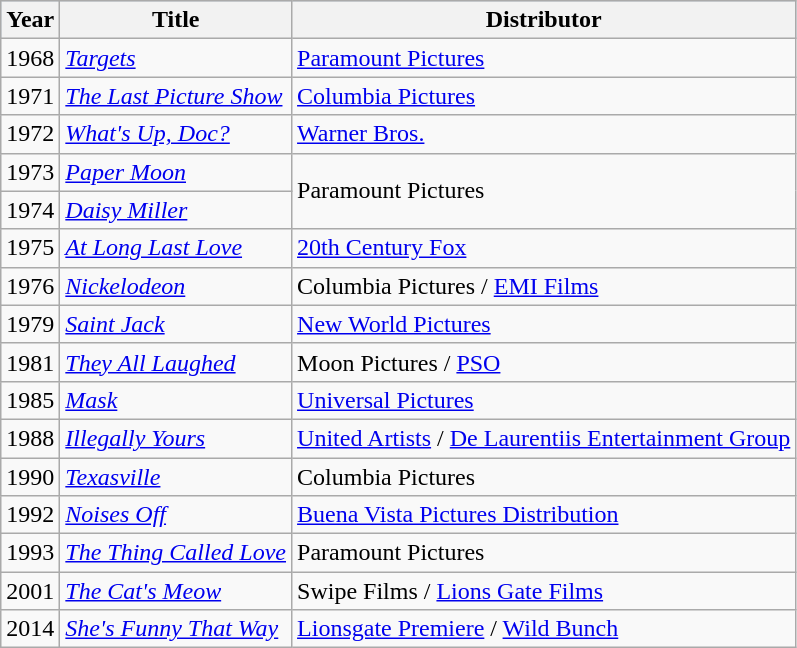<table class="wikitable">
<tr style="background:#b0c4de; text-align:center;">
<th>Year</th>
<th>Title</th>
<th>Distributor</th>
</tr>
<tr>
<td>1968</td>
<td><em><a href='#'>Targets</a></em></td>
<td><a href='#'>Paramount Pictures</a></td>
</tr>
<tr>
<td>1971</td>
<td><em><a href='#'>The Last Picture Show</a></em></td>
<td><a href='#'>Columbia Pictures</a></td>
</tr>
<tr>
<td>1972</td>
<td><em><a href='#'>What's Up, Doc?</a></em></td>
<td><a href='#'>Warner Bros.</a></td>
</tr>
<tr>
<td>1973</td>
<td><em><a href='#'>Paper Moon</a></em></td>
<td rowspan="2">Paramount Pictures</td>
</tr>
<tr>
<td>1974</td>
<td><em><a href='#'>Daisy Miller</a></em></td>
</tr>
<tr>
<td>1975</td>
<td><em><a href='#'>At Long Last Love</a></em></td>
<td><a href='#'>20th Century Fox</a></td>
</tr>
<tr>
<td>1976</td>
<td><em><a href='#'>Nickelodeon</a></em></td>
<td>Columbia Pictures / <a href='#'>EMI Films</a></td>
</tr>
<tr>
<td>1979</td>
<td><em><a href='#'>Saint Jack</a></em></td>
<td><a href='#'>New World Pictures</a></td>
</tr>
<tr>
<td>1981</td>
<td><em><a href='#'>They All Laughed</a></em></td>
<td>Moon Pictures / <a href='#'>PSO</a></td>
</tr>
<tr>
<td>1985</td>
<td><em><a href='#'>Mask</a></em></td>
<td><a href='#'>Universal Pictures</a></td>
</tr>
<tr>
<td>1988</td>
<td><em><a href='#'>Illegally Yours</a></em></td>
<td><a href='#'>United Artists</a> / <a href='#'>De Laurentiis Entertainment Group</a></td>
</tr>
<tr>
<td>1990</td>
<td><em><a href='#'>Texasville</a></em></td>
<td>Columbia Pictures</td>
</tr>
<tr>
<td>1992</td>
<td><em><a href='#'>Noises Off</a></em></td>
<td><a href='#'>Buena Vista Pictures Distribution</a></td>
</tr>
<tr>
<td>1993</td>
<td><em><a href='#'>The Thing Called Love</a></em></td>
<td>Paramount Pictures</td>
</tr>
<tr>
<td>2001</td>
<td><em><a href='#'>The Cat's Meow</a></em></td>
<td>Swipe Films / <a href='#'>Lions Gate Films</a></td>
</tr>
<tr>
<td>2014</td>
<td><em><a href='#'>She's Funny That Way</a></em></td>
<td><a href='#'>Lionsgate Premiere</a> / <a href='#'>Wild Bunch</a></td>
</tr>
</table>
